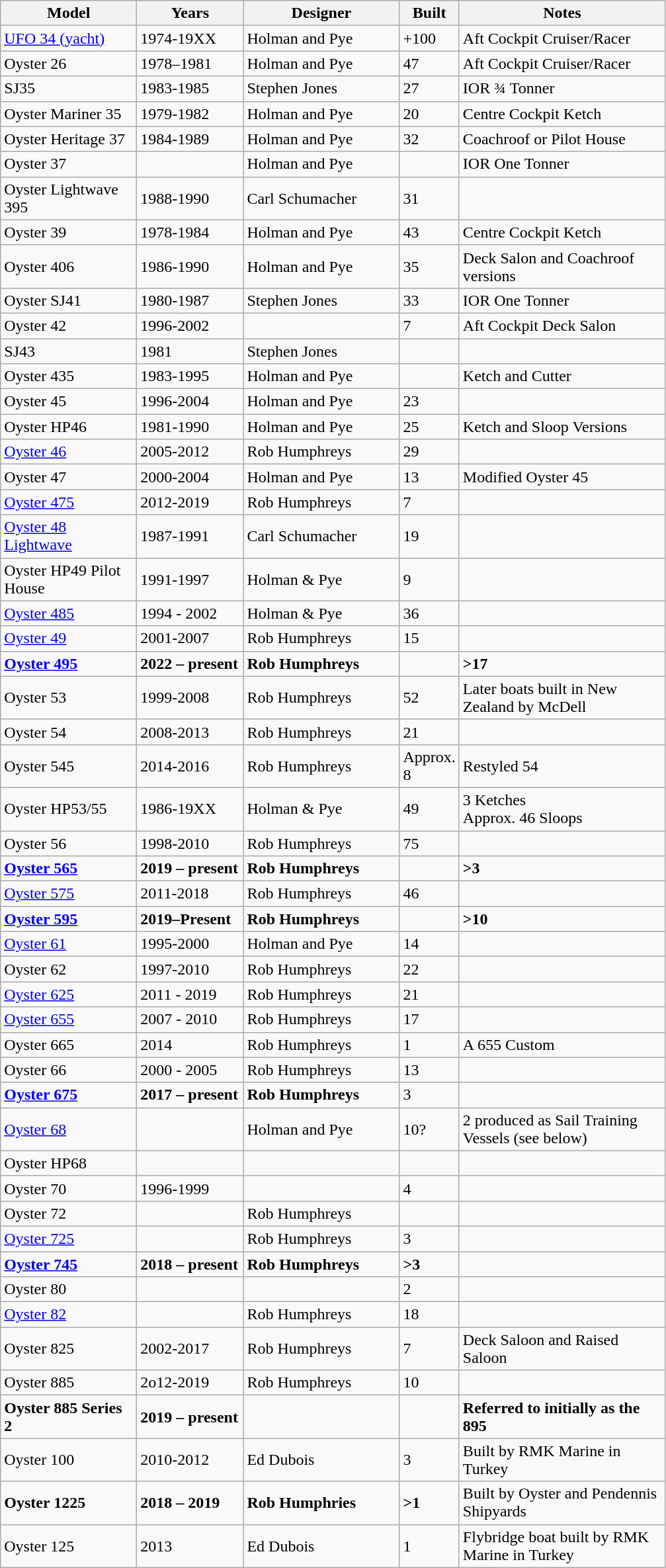<table class="wikitable">
<tr>
<th width=130>Model</th>
<th width=100>Years</th>
<th width=150>Designer</th>
<th width=50>Built</th>
<th width=200>Notes</th>
</tr>
<tr>
<td><a href='#'>UFO 34 (yacht)</a></td>
<td>1974-19XX</td>
<td>Holman and Pye</td>
<td>+100</td>
<td>Aft Cockpit Cruiser/Racer</td>
</tr>
<tr>
<td>Oyster 26</td>
<td>1978–1981</td>
<td>Holman and Pye</td>
<td>47</td>
<td>Aft Cockpit Cruiser/Racer</td>
</tr>
<tr>
<td>SJ35</td>
<td>1983-1985</td>
<td>Stephen Jones</td>
<td>27</td>
<td>IOR ¾ Tonner</td>
</tr>
<tr>
<td>Oyster Mariner 35</td>
<td>1979-1982</td>
<td>Holman and Pye</td>
<td>20</td>
<td>Centre Cockpit Ketch</td>
</tr>
<tr>
<td>Oyster Heritage 37</td>
<td>1984-1989</td>
<td>Holman and Pye</td>
<td>32</td>
<td>Coachroof or Pilot House</td>
</tr>
<tr>
<td>Oyster 37</td>
<td></td>
<td>Holman and Pye</td>
<td></td>
<td>IOR One Tonner</td>
</tr>
<tr>
<td>Oyster Lightwave 395</td>
<td>1988-1990</td>
<td>Carl Schumacher</td>
<td>31</td>
<td></td>
</tr>
<tr>
<td>Oyster 39</td>
<td>1978-1984</td>
<td>Holman and Pye</td>
<td>43</td>
<td>Centre Cockpit Ketch</td>
</tr>
<tr>
<td>Oyster 406</td>
<td>1986-1990</td>
<td>Holman and Pye</td>
<td>35</td>
<td>Deck Salon and Coachroof versions</td>
</tr>
<tr>
<td>Oyster SJ41</td>
<td>1980-1987</td>
<td>Stephen Jones</td>
<td>33</td>
<td>IOR One Tonner</td>
</tr>
<tr>
<td>Oyster 42</td>
<td>1996-2002</td>
<td></td>
<td>7</td>
<td>Aft Cockpit Deck Salon</td>
</tr>
<tr>
<td>SJ43</td>
<td>1981</td>
<td>Stephen Jones</td>
<td></td>
<td></td>
</tr>
<tr>
<td>Oyster 435</td>
<td>1983-1995</td>
<td>Holman and Pye</td>
<td></td>
<td>Ketch and Cutter</td>
</tr>
<tr>
<td>Oyster 45</td>
<td>1996-2004</td>
<td>Holman and Pye</td>
<td>23</td>
<td></td>
</tr>
<tr>
<td>Oyster HP46</td>
<td>1981-1990</td>
<td>Holman and Pye</td>
<td>25</td>
<td>Ketch and Sloop Versions</td>
</tr>
<tr>
<td><a href='#'>Oyster 46</a></td>
<td>2005-2012</td>
<td>Rob Humphreys</td>
<td>29</td>
<td></td>
</tr>
<tr>
<td>Oyster 47</td>
<td>2000-2004</td>
<td>Holman and Pye</td>
<td>13</td>
<td>Modified Oyster 45</td>
</tr>
<tr>
<td><a href='#'>Oyster 475</a></td>
<td>2012-2019</td>
<td>Rob Humphreys</td>
<td>7</td>
<td></td>
</tr>
<tr>
<td><a href='#'>Oyster 48 Lightwave</a></td>
<td>1987-1991</td>
<td>Carl Schumacher</td>
<td>19</td>
<td></td>
</tr>
<tr>
<td>Oyster HP49 Pilot House</td>
<td>1991-1997</td>
<td>Holman & Pye</td>
<td>9</td>
<td></td>
</tr>
<tr>
<td><a href='#'>Oyster 485</a></td>
<td>1994 - 2002</td>
<td>Holman & Pye</td>
<td>36</td>
<td></td>
</tr>
<tr>
<td><a href='#'>Oyster 49</a></td>
<td>2001-2007</td>
<td>Rob Humphreys</td>
<td>15</td>
<td></td>
</tr>
<tr>
<td><strong><a href='#'>Oyster 495</a></strong></td>
<td><strong>2022 – present</strong></td>
<td><strong>Rob Humphreys</strong></td>
<td></td>
<td><strong>>17</strong></td>
</tr>
<tr>
<td>Oyster 53</td>
<td>1999-2008</td>
<td>Rob Humphreys</td>
<td>52</td>
<td>Later boats built in New Zealand by McDell</td>
</tr>
<tr>
<td>Oyster 54</td>
<td>2008-2013</td>
<td>Rob Humphreys</td>
<td>21</td>
<td></td>
</tr>
<tr>
<td>Oyster 545</td>
<td>2014-2016</td>
<td>Rob Humphreys</td>
<td>Approx. 8</td>
<td>Restyled 54</td>
</tr>
<tr>
<td>Oyster HP53/55</td>
<td>1986-19XX</td>
<td>Holman & Pye</td>
<td>49</td>
<td>3 Ketches<br>Approx. 46 Sloops</td>
</tr>
<tr>
<td>Oyster 56</td>
<td>1998-2010</td>
<td>Rob Humphreys</td>
<td>75</td>
<td></td>
</tr>
<tr>
<td><strong><a href='#'>Oyster 565</a></strong></td>
<td><strong>2019 – present</strong></td>
<td><strong>Rob Humphreys</strong></td>
<td></td>
<td><strong>>3</strong></td>
</tr>
<tr>
<td><a href='#'>Oyster 575</a></td>
<td>2011-2018</td>
<td>Rob Humphreys</td>
<td>46</td>
<td></td>
</tr>
<tr>
<td><strong><a href='#'>Oyster 595</a></strong></td>
<td><strong>2019–Present</strong></td>
<td><strong>Rob Humphreys</strong></td>
<td></td>
<td><strong>>10</strong></td>
</tr>
<tr>
<td><a href='#'>Oyster 61</a></td>
<td>1995-2000</td>
<td>Holman and Pye</td>
<td>14</td>
<td></td>
</tr>
<tr>
<td>Oyster 62</td>
<td>1997-2010</td>
<td>Rob Humphreys</td>
<td>22</td>
</tr>
<tr>
<td><a href='#'>Oyster 625</a></td>
<td>2011 - 2019</td>
<td>Rob Humphreys</td>
<td>21</td>
<td></td>
</tr>
<tr>
<td><a href='#'>Oyster 655</a></td>
<td>2007 - 2010</td>
<td>Rob Humphreys</td>
<td>17</td>
<td></td>
</tr>
<tr>
<td>Oyster 665</td>
<td>2014</td>
<td>Rob Humphreys</td>
<td>1</td>
<td>A 655 Custom</td>
</tr>
<tr>
<td>Oyster 66</td>
<td>2000 - 2005</td>
<td>Rob Humphreys</td>
<td>13</td>
<td></td>
</tr>
<tr>
<td><strong><a href='#'>Oyster 675</a></strong></td>
<td><strong>2017 – present</strong></td>
<td><strong>Rob Humphreys</strong></td>
<td>3</td>
<td></td>
</tr>
<tr>
<td><a href='#'>Oyster 68</a></td>
<td></td>
<td>Holman and Pye</td>
<td>10?</td>
<td>2 produced as Sail Training Vessels (see below)</td>
</tr>
<tr>
<td>Oyster HP68</td>
<td></td>
<td></td>
<td></td>
<td></td>
</tr>
<tr>
<td>Oyster 70</td>
<td>1996-1999</td>
<td></td>
<td>4</td>
<td></td>
</tr>
<tr>
<td>Oyster 72</td>
<td></td>
<td>Rob Humphreys</td>
<td></td>
<td></td>
</tr>
<tr>
<td><a href='#'>Oyster 725</a></td>
<td></td>
<td>Rob Humphreys</td>
<td>3</td>
<td></td>
</tr>
<tr>
<td><strong><a href='#'>Oyster 745</a></strong></td>
<td><strong>2018 – present</strong></td>
<td><strong>Rob Humphreys</strong></td>
<td><strong>>3</strong></td>
<td></td>
</tr>
<tr>
<td>Oyster 80</td>
<td></td>
<td></td>
<td>2</td>
<td></td>
</tr>
<tr>
<td><a href='#'>Oyster 82</a></td>
<td></td>
<td>Rob Humphreys</td>
<td>18</td>
<td></td>
</tr>
<tr>
<td>Oyster 825</td>
<td>2002-2017</td>
<td>Rob Humphreys</td>
<td>7</td>
<td>Deck Saloon and Raised Saloon</td>
</tr>
<tr>
<td>Oyster 885</td>
<td>2o12-2019</td>
<td>Rob Humphreys</td>
<td>10</td>
<td></td>
</tr>
<tr>
<td><strong>Oyster 885 Series 2</strong></td>
<td><strong>2019 – present</strong></td>
<td></td>
<td></td>
<td><strong>Referred to initially as the 895</strong></td>
</tr>
<tr>
<td>Oyster 100</td>
<td>2010-2012</td>
<td>Ed Dubois</td>
<td>3</td>
<td>Built by RMK Marine in Turkey</td>
</tr>
<tr>
<td><strong>Oyster 1225</strong></td>
<td><strong>2018 – 2019</strong></td>
<td><strong>Rob Humphries</strong></td>
<td><strong>>1</strong></td>
<td>Built by Oyster and Pendennis Shipyards</td>
</tr>
<tr>
<td>Oyster 125</td>
<td>2013</td>
<td>Ed Dubois</td>
<td>1</td>
<td>Flybridge boat built by RMK Marine in Turkey</td>
</tr>
</table>
